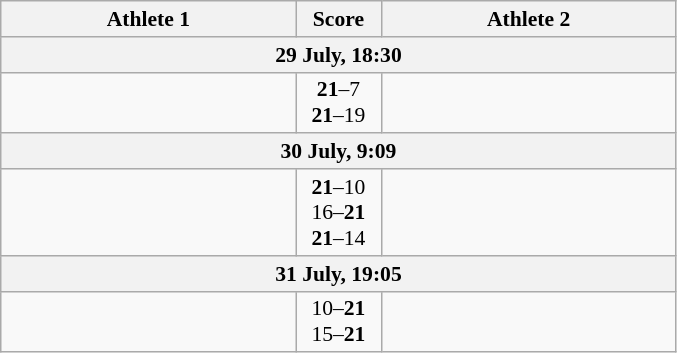<table class="wikitable" style="text-align: center; font-size:90% ">
<tr>
<th align="right" width="190">Athlete 1</th>
<th width="50">Score</th>
<th align="left" width="190">Athlete 2</th>
</tr>
<tr>
<th colspan=3>29 July, 18:30</th>
</tr>
<tr>
<td align=right><strong></strong></td>
<td align=center><strong>21</strong>–7<br><strong>21</strong>–19</td>
<td align=left></td>
</tr>
<tr>
<th colspan=3>30 July, 9:09</th>
</tr>
<tr>
<td align=right><strong></strong></td>
<td align=center><strong>21</strong>–10<br>16–<strong>21</strong><br><strong>21</strong>–14</td>
<td align=left></td>
</tr>
<tr>
<th colspan=3>31 July, 19:05</th>
</tr>
<tr>
<td align=right></td>
<td align=center>10–<strong>21</strong><br>15–<strong>21</strong></td>
<td align=left><strong></strong></td>
</tr>
</table>
